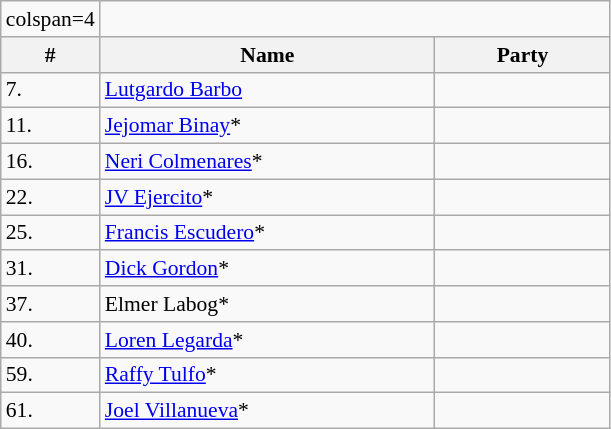<table class=wikitable style="font-size:90%">
<tr>
<td>colspan=4 </td>
</tr>
<tr>
<th>#</th>
<th width=55%>Name</th>
<th colspan=2 width=110px>Party</th>
</tr>
<tr>
<td>7.</td>
<td><a href='#'>Lutgardo Barbo</a></td>
<td></td>
</tr>
<tr>
<td>11.</td>
<td><a href='#'>Jejomar Binay</a>*</td>
<td></td>
</tr>
<tr>
<td>16.</td>
<td><a href='#'>Neri Colmenares</a>*</td>
<td></td>
</tr>
<tr>
<td>22.</td>
<td><a href='#'>JV Ejercito</a>*</td>
<td></td>
</tr>
<tr>
<td>25.</td>
<td><a href='#'>Francis Escudero</a>*</td>
<td></td>
</tr>
<tr>
<td>31.</td>
<td><a href='#'>Dick Gordon</a>*</td>
<td></td>
</tr>
<tr>
<td>37.</td>
<td>Elmer Labog*</td>
<td></td>
</tr>
<tr>
<td>40.</td>
<td><a href='#'>Loren Legarda</a>*</td>
<td></td>
</tr>
<tr>
<td>59.</td>
<td><a href='#'>Raffy Tulfo</a>*</td>
<td></td>
</tr>
<tr>
<td>61.</td>
<td><a href='#'>Joel Villanueva</a>*</td>
<td></td>
</tr>
</table>
